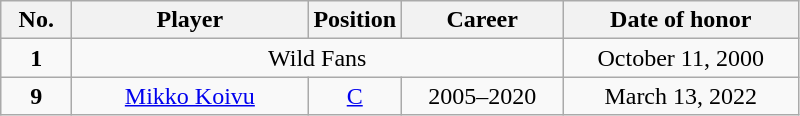<table class="wikitable" style="text-align:center">
<tr>
<th width=40px>No.</th>
<th width=150px>Player</th>
<th width=40px>Position</th>
<th width=100px>Career</th>
<th width=150px>Date of honor</th>
</tr>
<tr>
<td><strong>1</strong></td>
<td colspan=3>Wild Fans</td>
<td>October 11, 2000</td>
</tr>
<tr>
<td><strong>9</strong></td>
<td><a href='#'>Mikko Koivu</a></td>
<td><a href='#'>C</a></td>
<td>2005–2020</td>
<td>March 13, 2022</td>
</tr>
</table>
